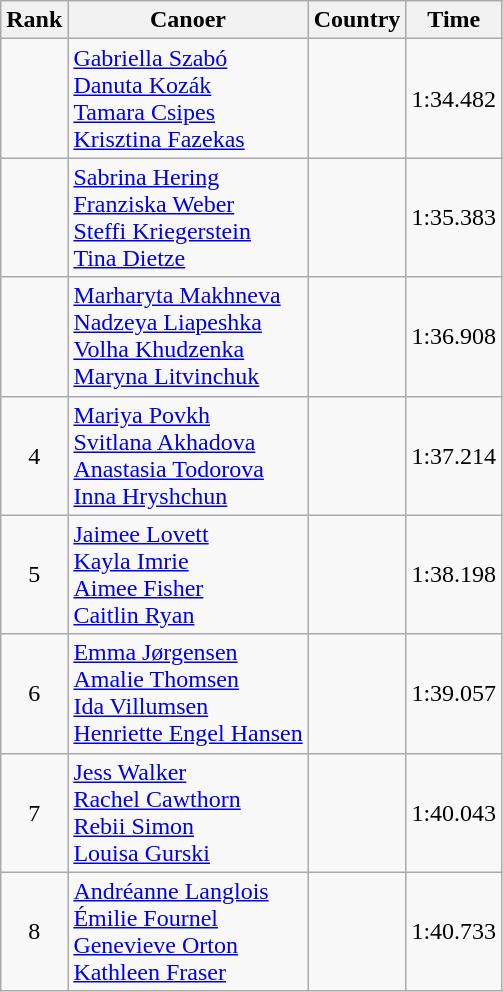<table class="wikitable" style="text-align:center;">
<tr>
<th>Rank</th>
<th>Canoer</th>
<th>Country</th>
<th>Time</th>
</tr>
<tr>
<td></td>
<td align="left"><a href='#'>Gabriella Szabó</a><br><a href='#'>Danuta Kozák</a><br><a href='#'>Tamara Csipes</a><br><a href='#'>Krisztina Fazekas</a></td>
<td align="left"></td>
<td>1:34.482</td>
</tr>
<tr>
<td></td>
<td align="left"><a href='#'>Sabrina Hering</a><br><a href='#'>Franziska Weber</a><br><a href='#'>Steffi Kriegerstein</a><br><a href='#'>Tina Dietze</a></td>
<td align="left"></td>
<td>1:35.383</td>
</tr>
<tr>
<td></td>
<td align="left"><a href='#'>Marharyta Makhneva</a><br><a href='#'>Nadzeya Liapeshka</a><br><a href='#'>Volha Khudzenka</a><br><a href='#'>Maryna Litvinchuk</a></td>
<td align="left"></td>
<td>1:36.908</td>
</tr>
<tr>
<td>4</td>
<td align="left"><a href='#'>Mariya Povkh</a><br><a href='#'>Svitlana Akhadova</a><br><a href='#'>Anastasia Todorova</a><br><a href='#'>Inna Hryshchun</a></td>
<td align="left"></td>
<td>1:37.214</td>
</tr>
<tr>
<td>5</td>
<td align="left"><a href='#'>Jaimee Lovett</a><br><a href='#'>Kayla Imrie</a><br><a href='#'>Aimee Fisher</a><br><a href='#'>Caitlin Ryan</a></td>
<td align="left"></td>
<td>1:38.198</td>
</tr>
<tr>
<td>6</td>
<td align="left"><a href='#'>Emma Jørgensen</a><br><a href='#'>Amalie Thomsen</a><br><a href='#'>Ida Villumsen</a><br><a href='#'>Henriette Engel Hansen</a></td>
<td align="left"></td>
<td>1:39.057</td>
</tr>
<tr>
<td>7</td>
<td align="left"><a href='#'>Jess Walker</a><br><a href='#'>Rachel Cawthorn</a><br><a href='#'>Rebii Simon</a><br><a href='#'>Louisa Gurski</a></td>
<td align="left"></td>
<td>1:40.043</td>
</tr>
<tr>
<td>8</td>
<td align="left"><a href='#'>Andréanne Langlois</a><br><a href='#'>Émilie Fournel</a><br><a href='#'>Genevieve Orton</a><br><a href='#'>Kathleen Fraser</a></td>
<td align="left"></td>
<td>1:40.733</td>
</tr>
</table>
